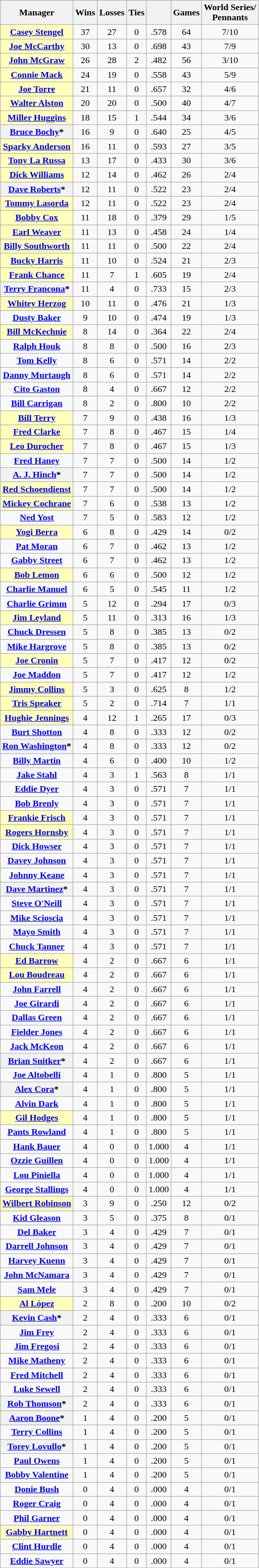<table class="sortable wikitable" style="text-align:center">
<tr>
<th scope="col">Manager</th>
<th scope="col">Wins</th>
<th scope="col">Losses</th>
<th scope="col">Ties</th>
<th scope="col"></th>
<th scope="col">Games</th>
<th scope="col">World Series/<br>Pennants</th>
</tr>
<tr>
<th scope="row"  style="background:#ffb;"><a href='#'>Casey Stengel</a></th>
<td>37</td>
<td>27</td>
<td>0</td>
<td>.578</td>
<td>64</td>
<td>7/10</td>
</tr>
<tr>
<th scope="row"  style="background:#ffb;"><a href='#'>Joe McCarthy</a></th>
<td>30</td>
<td>13</td>
<td>0</td>
<td>.698</td>
<td>43</td>
<td>7/9</td>
</tr>
<tr>
<th scope="row"  style="background:#ffb;"><a href='#'>John McGraw</a></th>
<td>26</td>
<td>28</td>
<td>2</td>
<td>.482</td>
<td>56</td>
<td>3/10</td>
</tr>
<tr>
<th scope="row"  style="background:#ffb;"><a href='#'>Connie Mack</a></th>
<td>24</td>
<td>19</td>
<td>0</td>
<td>.558</td>
<td>43</td>
<td>5/9</td>
</tr>
<tr>
<th scope="row"  style="background:#ffb;"><a href='#'>Joe Torre</a></th>
<td>21</td>
<td>11</td>
<td>0</td>
<td>.657</td>
<td>32</td>
<td>4/6</td>
</tr>
<tr>
<th scope="row" style="background:#ffb;"><a href='#'>Walter Alston</a></th>
<td>20</td>
<td>20</td>
<td>0</td>
<td>.500</td>
<td>40</td>
<td>4/7</td>
</tr>
<tr>
<th scope="row"  style="background:#ffb;"><a href='#'>Miller Huggins</a></th>
<td>18</td>
<td>15</td>
<td>1</td>
<td>.544</td>
<td>34</td>
<td>3/6</td>
</tr>
<tr>
<th scope="row"><a href='#'>Bruce Bochy</a>*</th>
<td>16</td>
<td>9</td>
<td>0</td>
<td>.640</td>
<td>25</td>
<td>4/5</td>
</tr>
<tr>
<th scope="row"  style="background:#ffb;"><a href='#'>Sparky Anderson</a></th>
<td>16</td>
<td>11</td>
<td>0</td>
<td>.593</td>
<td>27</td>
<td>3/5</td>
</tr>
<tr>
<th scope="row" style="background:#ffb;"><a href='#'>Tony La Russa</a></th>
<td>13</td>
<td>17</td>
<td>0</td>
<td>.433</td>
<td>30</td>
<td>3/6</td>
</tr>
<tr>
<th scope="row"  style="background:#ffb;"><a href='#'>Dick Williams</a></th>
<td>12</td>
<td>14</td>
<td>0</td>
<td>.462</td>
<td>26</td>
<td>2/4</td>
</tr>
<tr>
<th scope="row"><a href='#'>Dave Roberts</a>*</th>
<td>12</td>
<td>11</td>
<td>0</td>
<td>.522</td>
<td>23</td>
<td>2/4</td>
</tr>
<tr>
<th scope="row"  style="background:#ffb;"><a href='#'>Tommy Lasorda</a></th>
<td>12</td>
<td>11</td>
<td>0</td>
<td>.522</td>
<td>23</td>
<td>2/4</td>
</tr>
<tr>
<th scope="row"  style="background:#ffb;"><a href='#'>Bobby Cox</a></th>
<td>11</td>
<td>18</td>
<td>0</td>
<td>.379</td>
<td>29</td>
<td>1/5</td>
</tr>
<tr>
<th scope="row"  style="background:#ffb;"><a href='#'>Earl Weaver</a></th>
<td>11</td>
<td>13</td>
<td>0</td>
<td>.458</td>
<td>24</td>
<td>1/4</td>
</tr>
<tr>
<th scope="row"  style="background:#ffb;"><a href='#'>Billy Southworth</a></th>
<td>11</td>
<td>11</td>
<td>0</td>
<td>.500</td>
<td>22</td>
<td>2/4</td>
</tr>
<tr>
<th scope="row"  style="background:#ffb;"><a href='#'>Bucky Harris</a></th>
<td>11</td>
<td>10</td>
<td>0</td>
<td>.524</td>
<td>21</td>
<td>2/3</td>
</tr>
<tr>
<th scope="row"  style="background:#ffb;"><a href='#'>Frank Chance</a></th>
<td>11</td>
<td>7</td>
<td>1</td>
<td>.605</td>
<td>19</td>
<td>2/4</td>
</tr>
<tr>
<th scope="row"><a href='#'>Terry Francona</a>*</th>
<td>11</td>
<td>4</td>
<td>0</td>
<td>.733</td>
<td>15</td>
<td>2/3</td>
</tr>
<tr>
<th scope="row"  style="background:#ffb;"><a href='#'>Whitey Herzog</a></th>
<td>10</td>
<td>11</td>
<td>0</td>
<td>.476</td>
<td>21</td>
<td>1/3</td>
</tr>
<tr>
<td><strong><a href='#'>Dusty Baker</a></strong></td>
<td>9</td>
<td>10</td>
<td>0</td>
<td>.474</td>
<td>19</td>
<td>1/3</td>
</tr>
<tr>
<th scope="row"  style="background:#ffb;"><a href='#'>Bill McKechnie</a></th>
<td>8</td>
<td>14</td>
<td>0</td>
<td>.364</td>
<td>22</td>
<td>2/4</td>
</tr>
<tr>
<td><strong><a href='#'>Ralph Houk</a></strong></td>
<td>8</td>
<td>8</td>
<td>0</td>
<td>.500</td>
<td>16</td>
<td>2/3</td>
</tr>
<tr>
<td><strong><a href='#'>Tom Kelly</a></strong></td>
<td>8</td>
<td>6</td>
<td>0</td>
<td>.571</td>
<td>14</td>
<td>2/2</td>
</tr>
<tr>
<td><strong><a href='#'>Danny Murtaugh</a></strong></td>
<td>8</td>
<td>6</td>
<td>0</td>
<td>.571</td>
<td>14</td>
<td>2/2</td>
</tr>
<tr>
<td><strong><a href='#'>Cito Gaston</a></strong></td>
<td>8</td>
<td>4</td>
<td>0</td>
<td>.667</td>
<td>12</td>
<td>2/2</td>
</tr>
<tr>
<td><strong><a href='#'>Bill Carrigan</a></strong></td>
<td>8</td>
<td>2</td>
<td>0</td>
<td>.800</td>
<td>10</td>
<td>2/2</td>
</tr>
<tr>
<th scope="row"  style="background:#ffb;"><a href='#'>Bill Terry</a></th>
<td>7</td>
<td>9</td>
<td>0</td>
<td>.438</td>
<td>16</td>
<td>1/3</td>
</tr>
<tr>
<th scope="row"  style="background:#ffb;"><a href='#'>Fred Clarke</a></th>
<td>7</td>
<td>8</td>
<td>0</td>
<td>.467</td>
<td>15</td>
<td>1/4</td>
</tr>
<tr>
<th scope="row"  style="background:#ffb;"><a href='#'>Leo Durocher</a></th>
<td>7</td>
<td>8</td>
<td>0</td>
<td>.467</td>
<td>15</td>
<td>1/3</td>
</tr>
<tr>
<td><strong><a href='#'>Fred Haney</a></strong></td>
<td>7</td>
<td>7</td>
<td>0</td>
<td>.500</td>
<td>14</td>
<td>1/2</td>
</tr>
<tr>
<th scope="row"><a href='#'>A. J. Hinch</a>*</th>
<td>7</td>
<td>7</td>
<td>0</td>
<td>.500</td>
<td>14</td>
<td>1/2</td>
</tr>
<tr>
<th scope="row"  style="background:#ffb;"><a href='#'>Red Schoendienst</a></th>
<td>7</td>
<td>7</td>
<td>0</td>
<td>.500</td>
<td>14</td>
<td>1/2</td>
</tr>
<tr>
<th scope="row"  style="background:#ffb;"><a href='#'>Mickey Cochrane</a></th>
<td>7</td>
<td>6</td>
<td>0</td>
<td>.538</td>
<td>13</td>
<td>1/2</td>
</tr>
<tr>
<td><strong><a href='#'>Ned Yost</a></strong></td>
<td>7</td>
<td>5</td>
<td>0</td>
<td>.583</td>
<td>12</td>
<td>1/2</td>
</tr>
<tr>
<th scope="row"  style="background:#ffb;"><a href='#'>Yogi Berra</a></th>
<td>6</td>
<td>8</td>
<td>0</td>
<td>.429</td>
<td>14</td>
<td>0/2</td>
</tr>
<tr>
<td><strong><a href='#'>Pat Moran</a></strong></td>
<td>6</td>
<td>7</td>
<td>0</td>
<td>.462</td>
<td>13</td>
<td>1/2</td>
</tr>
<tr>
<td><strong><a href='#'>Gabby Street</a></strong></td>
<td>6</td>
<td>7</td>
<td>0</td>
<td>.462</td>
<td>13</td>
<td>1/2</td>
</tr>
<tr>
<th scope="row" style="background:#ffb;"><a href='#'>Bob Lemon</a></th>
<td>6</td>
<td>6</td>
<td>0</td>
<td>.500</td>
<td>12</td>
<td>1/2</td>
</tr>
<tr>
<td><strong><a href='#'>Charlie Manuel</a></strong></td>
<td>6</td>
<td>5</td>
<td>0</td>
<td>.545</td>
<td>11</td>
<td>1/2</td>
</tr>
<tr>
<td><strong><a href='#'>Charlie Grimm</a></strong></td>
<td>5</td>
<td>12</td>
<td>0</td>
<td>.294</td>
<td>17</td>
<td>0/3</td>
</tr>
<tr>
<th scope="row"  style="background:#ffb;"><a href='#'>Jim Leyland</a></th>
<td>5</td>
<td>11</td>
<td>0</td>
<td>.313</td>
<td>16</td>
<td>1/3</td>
</tr>
<tr>
<td><strong><a href='#'>Chuck Dressen</a></strong></td>
<td>5</td>
<td>8</td>
<td>0</td>
<td>.385</td>
<td>13</td>
<td>0/2</td>
</tr>
<tr>
<td><strong><a href='#'>Mike Hargrove</a></strong></td>
<td>5</td>
<td>8</td>
<td>0</td>
<td>.385</td>
<td>13</td>
<td>0/2</td>
</tr>
<tr>
<th scope="row"  style="background:#ffb;"><a href='#'>Joe Cronin</a></th>
<td>5</td>
<td>7</td>
<td>0</td>
<td>.417</td>
<td>12</td>
<td>0/2</td>
</tr>
<tr>
<td><strong><a href='#'>Joe Maddon</a></strong></td>
<td>5</td>
<td>7</td>
<td>0</td>
<td>.417</td>
<td>12</td>
<td>1/2</td>
</tr>
<tr>
<th scope="row" style="background:#ffb;"><a href='#'>Jimmy Collins</a></th>
<td>5</td>
<td>3</td>
<td>0</td>
<td>.625</td>
<td>8</td>
<td>1/2</td>
</tr>
<tr>
<th scope="row"  style="background:#ffb;"><a href='#'>Tris Speaker</a></th>
<td>5</td>
<td>2</td>
<td>0</td>
<td>.714</td>
<td>7</td>
<td>1/1</td>
</tr>
<tr>
<th scope="row" style="background:#ffb;"><a href='#'>Hughie Jennings</a></th>
<td>4</td>
<td>12</td>
<td>1</td>
<td>.265</td>
<td>17</td>
<td>0/3</td>
</tr>
<tr>
<td><strong><a href='#'>Burt Shotton</a></strong></td>
<td>4</td>
<td>8</td>
<td>0</td>
<td>.333</td>
<td>12</td>
<td>0/2</td>
</tr>
<tr>
<th scope=row><a href='#'>Ron Washington</a>*</th>
<td>4</td>
<td>8</td>
<td>0</td>
<td>.333</td>
<td>12</td>
<td>0/2</td>
</tr>
<tr>
<td><strong><a href='#'>Billy Martin</a></strong></td>
<td>4</td>
<td>6</td>
<td>0</td>
<td>.400</td>
<td>10</td>
<td>1/2</td>
</tr>
<tr>
<td><strong><a href='#'>Jake Stahl</a></strong></td>
<td>4</td>
<td>3</td>
<td>1</td>
<td>.563</td>
<td>8</td>
<td>1/1</td>
</tr>
<tr>
<td><strong><a href='#'>Eddie Dyer</a></strong></td>
<td>4</td>
<td>3</td>
<td>0</td>
<td>.571</td>
<td>7</td>
<td>1/1</td>
</tr>
<tr>
<td><strong><a href='#'>Bob Brenly</a></strong></td>
<td>4</td>
<td>3</td>
<td>0</td>
<td>.571</td>
<td>7</td>
<td>1/1</td>
</tr>
<tr>
<th scope="row"  style="background:#ffb;"><a href='#'>Frankie Frisch</a></th>
<td>4</td>
<td>3</td>
<td>0</td>
<td>.571</td>
<td>7</td>
<td>1/1</td>
</tr>
<tr>
<th scope="row"  style="background:#ffb;"><a href='#'>Rogers Hornsby</a></th>
<td>4</td>
<td>3</td>
<td>0</td>
<td>.571</td>
<td>7</td>
<td>1/1</td>
</tr>
<tr>
<td><strong><a href='#'>Dick Howser</a></strong></td>
<td>4</td>
<td>3</td>
<td>0</td>
<td>.571</td>
<td>7</td>
<td>1/1</td>
</tr>
<tr>
<td><strong><a href='#'>Davey Johnson</a></strong></td>
<td>4</td>
<td>3</td>
<td>0</td>
<td>.571</td>
<td>7</td>
<td>1/1</td>
</tr>
<tr>
<td><strong><a href='#'>Johnny Keane</a></strong></td>
<td>4</td>
<td>3</td>
<td>0</td>
<td>.571</td>
<td>7</td>
<td>1/1</td>
</tr>
<tr>
<th scope="row"><a href='#'>Dave Martinez</a>*</th>
<td>4</td>
<td>3</td>
<td>0</td>
<td>.571</td>
<td>7</td>
<td>1/1</td>
</tr>
<tr>
<td><strong><a href='#'>Steve O'Neill</a></strong></td>
<td>4</td>
<td>3</td>
<td>0</td>
<td>.571</td>
<td>7</td>
<td>1/1</td>
</tr>
<tr>
<td><strong><a href='#'>Mike Scioscia</a></strong></td>
<td>4</td>
<td>3</td>
<td>0</td>
<td>.571</td>
<td>7</td>
<td>1/1</td>
</tr>
<tr>
<td><strong><a href='#'>Mayo Smith</a></strong></td>
<td>4</td>
<td>3</td>
<td>0</td>
<td>.571</td>
<td>7</td>
<td>1/1</td>
</tr>
<tr>
<td><strong><a href='#'>Chuck Tanner</a></strong></td>
<td>4</td>
<td>3</td>
<td>0</td>
<td>.571</td>
<td>7</td>
<td>1/1</td>
</tr>
<tr>
<th scope="row"  style="background:#ffb;"><a href='#'>Ed Barrow</a></th>
<td>4</td>
<td>2</td>
<td>0</td>
<td>.667</td>
<td>6</td>
<td>1/1</td>
</tr>
<tr>
<th scope="row"  style="background:#ffb;"><a href='#'>Lou Boudreau</a></th>
<td>4</td>
<td>2</td>
<td>0</td>
<td>.667</td>
<td>6</td>
<td>1/1</td>
</tr>
<tr>
<td><strong><a href='#'>John Farrell</a></strong></td>
<td>4</td>
<td>2</td>
<td>0</td>
<td>.667</td>
<td>6</td>
<td>1/1</td>
</tr>
<tr>
<td><strong><a href='#'>Joe Girardi</a></strong></td>
<td>4</td>
<td>2</td>
<td>0</td>
<td>.667</td>
<td>6</td>
<td>1/1</td>
</tr>
<tr>
<td><strong><a href='#'>Dallas Green</a></strong></td>
<td>4</td>
<td>2</td>
<td>0</td>
<td>.667</td>
<td>6</td>
<td>1/1</td>
</tr>
<tr>
<td><strong><a href='#'>Fielder Jones</a></strong></td>
<td>4</td>
<td>2</td>
<td>0</td>
<td>.667</td>
<td>6</td>
<td>1/1</td>
</tr>
<tr>
<td><strong><a href='#'>Jack McKeon</a></strong></td>
<td>4</td>
<td>2</td>
<td>0</td>
<td>.667</td>
<td>6</td>
<td>1/1</td>
</tr>
<tr>
<th scope="row"><a href='#'>Brian Snitker</a>*</th>
<td>4</td>
<td>2</td>
<td>0</td>
<td>.667</td>
<td>6</td>
<td>1/1</td>
</tr>
<tr>
<td><strong><a href='#'>Joe Altobelli</a></strong></td>
<td>4</td>
<td>1</td>
<td>0</td>
<td>.800</td>
<td>5</td>
<td>1/1</td>
</tr>
<tr>
<th scope="row"><a href='#'>Alex Cora</a>*</th>
<td>4</td>
<td>1</td>
<td>0</td>
<td>.800</td>
<td>5</td>
<td>1/1</td>
</tr>
<tr>
<td><strong><a href='#'>Alvin Dark</a></strong></td>
<td>4</td>
<td>1</td>
<td>0</td>
<td>.800</td>
<td>5</td>
<td>1/1</td>
</tr>
<tr>
<th scope="row" style="background:#ffb;"><a href='#'>Gil Hodges</a></th>
<td>4</td>
<td>1</td>
<td>0</td>
<td>.800</td>
<td>5</td>
<td>1/1</td>
</tr>
<tr>
<td><strong><a href='#'>Pants Rowland</a></strong></td>
<td>4</td>
<td>1</td>
<td>0</td>
<td>.800</td>
<td>5</td>
<td>1/1</td>
</tr>
<tr>
<td><strong><a href='#'>Hank Bauer</a></strong></td>
<td>4</td>
<td>0</td>
<td>0</td>
<td>1.000</td>
<td>4</td>
<td>1/1</td>
</tr>
<tr>
<td><strong><a href='#'>Ozzie Guillen</a></strong></td>
<td>4</td>
<td>0</td>
<td>0</td>
<td>1.000</td>
<td>4</td>
<td>1/1</td>
</tr>
<tr>
<td><strong><a href='#'>Lou Piniella</a></strong></td>
<td>4</td>
<td>0</td>
<td>0</td>
<td>1.000</td>
<td>4</td>
<td>1/1</td>
</tr>
<tr>
<td><strong><a href='#'>George Stallings</a></strong></td>
<td>4</td>
<td>0</td>
<td>0</td>
<td>1.000</td>
<td>4</td>
<td>1/1</td>
</tr>
<tr>
<th scope="row"  style="background:#ffb;"><a href='#'>Wilbert Robinson</a></th>
<td>3</td>
<td>9</td>
<td>0</td>
<td>.250</td>
<td>12</td>
<td>0/2</td>
</tr>
<tr>
<td><strong><a href='#'>Kid Gleason</a></strong></td>
<td>3</td>
<td>5</td>
<td>0</td>
<td>.375</td>
<td>8</td>
<td>0/1</td>
</tr>
<tr>
<td><strong><a href='#'>Del Baker</a></strong></td>
<td>3</td>
<td>4</td>
<td>0</td>
<td>.429</td>
<td>7</td>
<td>0/1</td>
</tr>
<tr>
<td><strong><a href='#'>Darrell Johnson</a></strong></td>
<td>3</td>
<td>4</td>
<td>0</td>
<td>.429</td>
<td>7</td>
<td>0/1</td>
</tr>
<tr>
<td><strong><a href='#'>Harvey Kuenn</a></strong></td>
<td>3</td>
<td>4</td>
<td>0</td>
<td>.429</td>
<td>7</td>
<td>0/1</td>
</tr>
<tr>
<td><strong><a href='#'>John McNamara</a></strong></td>
<td>3</td>
<td>4</td>
<td>0</td>
<td>.429</td>
<td>7</td>
<td>0/1</td>
</tr>
<tr>
<td><strong><a href='#'>Sam Mele</a></strong></td>
<td>3</td>
<td>4</td>
<td>0</td>
<td>.429</td>
<td>7</td>
<td>0/1</td>
</tr>
<tr>
<th scope="row" style="background:#ffb;"><a href='#'>Al López</a></th>
<td>2</td>
<td>8</td>
<td>0</td>
<td>.200</td>
<td>10</td>
<td>0/2</td>
</tr>
<tr>
<th scope="row"><a href='#'>Kevin Cash</a>*</th>
<td>2</td>
<td>4</td>
<td>0</td>
<td>.333</td>
<td>6</td>
<td>0/1</td>
</tr>
<tr>
<td><strong><a href='#'>Jim Frey</a></strong></td>
<td>2</td>
<td>4</td>
<td>0</td>
<td>.333</td>
<td>6</td>
<td>0/1</td>
</tr>
<tr>
<td><strong><a href='#'>Jim Fregosi</a></strong></td>
<td>2</td>
<td>4</td>
<td>0</td>
<td>.333</td>
<td>6</td>
<td>0/1</td>
</tr>
<tr>
<td><strong><a href='#'>Mike Matheny</a></strong></td>
<td>2</td>
<td>4</td>
<td>0</td>
<td>.333</td>
<td>6</td>
<td>0/1</td>
</tr>
<tr>
<td><strong><a href='#'>Fred Mitchell</a></strong></td>
<td>2</td>
<td>4</td>
<td>0</td>
<td>.333</td>
<td>6</td>
<td>0/1</td>
</tr>
<tr>
<td><strong><a href='#'>Luke Sewell</a></strong></td>
<td>2</td>
<td>4</td>
<td>0</td>
<td>.333</td>
<td>6</td>
<td>0/1</td>
</tr>
<tr>
<th scope="row"><a href='#'>Rob Thomson</a>*</th>
<td>2</td>
<td>4</td>
<td>0</td>
<td>.333</td>
<td>6</td>
<td>0/1</td>
</tr>
<tr>
<th scope="row"><a href='#'>Aaron Boone</a>*</th>
<td>1</td>
<td>4</td>
<td>0</td>
<td>.200</td>
<td>5</td>
<td>0/1</td>
</tr>
<tr>
<td><strong><a href='#'>Terry Collins</a></strong></td>
<td>1</td>
<td>4</td>
<td>0</td>
<td>.200</td>
<td>5</td>
<td>0/1</td>
</tr>
<tr>
<th scope="row"><a href='#'>Torey Lovullo</a>*</th>
<td>1</td>
<td>4</td>
<td>0</td>
<td>.200</td>
<td>5</td>
<td>0/1</td>
</tr>
<tr>
<td><strong><a href='#'>Paul Owens</a></strong></td>
<td>1</td>
<td>4</td>
<td>0</td>
<td>.200</td>
<td>5</td>
<td>0/1</td>
</tr>
<tr>
<td><strong><a href='#'>Bobby Valentine</a></strong></td>
<td>1</td>
<td>4</td>
<td>0</td>
<td>.200</td>
<td>5</td>
<td>0/1</td>
</tr>
<tr>
<td><strong><a href='#'>Donie Bush</a></strong></td>
<td>0</td>
<td>4</td>
<td>0</td>
<td>.000</td>
<td>4</td>
<td>0/1</td>
</tr>
<tr>
<td><strong><a href='#'>Roger Craig</a></strong></td>
<td>0</td>
<td>4</td>
<td>0</td>
<td>.000</td>
<td>4</td>
<td>0/1</td>
</tr>
<tr>
<td><strong><a href='#'>Phil Garner</a></strong></td>
<td>0</td>
<td>4</td>
<td>0</td>
<td>.000</td>
<td>4</td>
<td>0/1</td>
</tr>
<tr>
<th scope="row" style="background:#ffb;"><a href='#'>Gabby Hartnett</a></th>
<td>0</td>
<td>4</td>
<td>0</td>
<td>.000</td>
<td>4</td>
<td>0/1</td>
</tr>
<tr>
<td><strong><a href='#'>Clint Hurdle</a></strong></td>
<td>0</td>
<td>4</td>
<td>0</td>
<td>.000</td>
<td>4</td>
<td>0/1</td>
</tr>
<tr>
<td><strong><a href='#'>Eddie Sawyer</a></strong></td>
<td>0</td>
<td>4</td>
<td>0</td>
<td>.000</td>
<td>4</td>
<td>0/1</td>
</tr>
</table>
